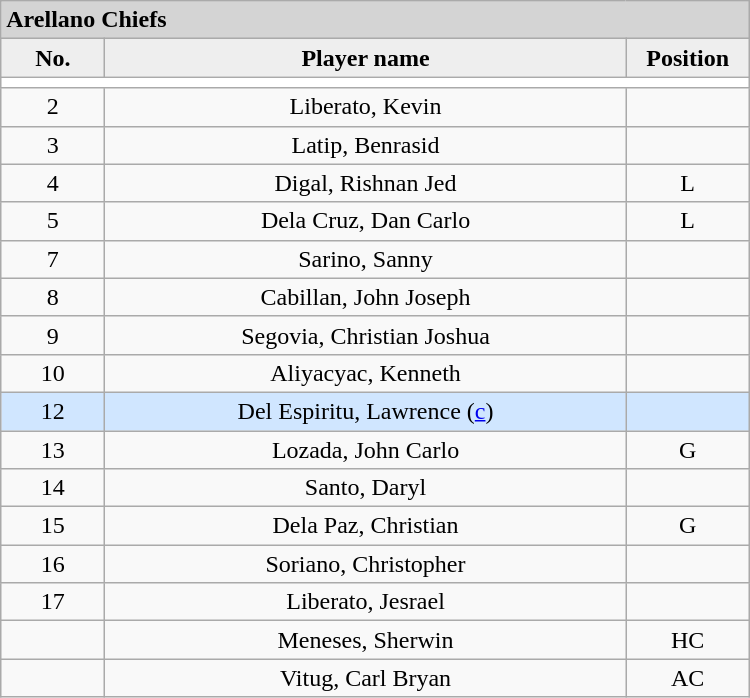<table class='wikitable mw-collapsible mw-collapsed' style='text-align: center; width: 500px; border: none;'>
<tr>
<th style="background:#D4D4D4; text-align:left;" colspan=3> Arellano Chiefs</th>
</tr>
<tr style="background:#EEEEEE; font-weight:bold;">
<td width=10%>No.</td>
<td width=50%>Player name</td>
<td width=10%>Position</td>
</tr>
<tr style="background:#FFFFFF;">
<td colspan=3 align=center></td>
</tr>
<tr>
<td align=center>2</td>
<td>Liberato, Kevin</td>
<td align=center></td>
</tr>
<tr>
<td align=center>3</td>
<td>Latip, Benrasid</td>
<td align=center></td>
</tr>
<tr>
<td align=center>4</td>
<td>Digal, Rishnan Jed</td>
<td align=center>L</td>
</tr>
<tr>
<td align=center>5</td>
<td>Dela Cruz, Dan Carlo</td>
<td align=center>L</td>
</tr>
<tr>
<td align=center>7</td>
<td>Sarino, Sanny</td>
<td align=center></td>
</tr>
<tr>
<td align=center>8</td>
<td>Cabillan, John Joseph</td>
<td align=center></td>
</tr>
<tr>
<td align=center>9</td>
<td>Segovia, Christian Joshua</td>
<td align=center></td>
</tr>
<tr>
<td align=center>10</td>
<td>Aliyacyac, Kenneth</td>
<td align=center></td>
</tr>
<tr style="background:#D0E6FF;">
<td align=center>12</td>
<td>Del Espiritu, Lawrence (<a href='#'>c</a>)</td>
<td align=center></td>
</tr>
<tr>
<td align=center>13</td>
<td>Lozada, John Carlo</td>
<td align=center>G</td>
</tr>
<tr>
<td align=center>14</td>
<td>Santo, Daryl</td>
<td align=center></td>
</tr>
<tr>
<td align=center>15</td>
<td>Dela Paz, Christian</td>
<td align=center>G</td>
</tr>
<tr>
<td align=center>16</td>
<td>Soriano, Christopher</td>
<td align=center></td>
</tr>
<tr>
<td align=center>17</td>
<td>Liberato, Jesrael</td>
<td align=center></td>
</tr>
<tr>
<td align=center></td>
<td>Meneses, Sherwin</td>
<td align=center>HC</td>
</tr>
<tr>
<td align=center></td>
<td>Vitug, Carl Bryan</td>
<td align=center>AC</td>
</tr>
<tr>
</tr>
</table>
